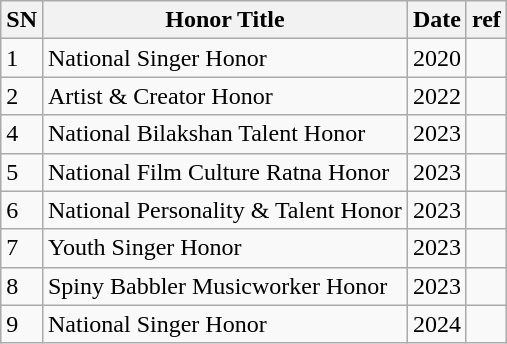<table class="wikitable sortable">
<tr>
<th>SN</th>
<th>Honor Title</th>
<th>Date</th>
<th>ref</th>
</tr>
<tr>
<td>1</td>
<td>National Singer Honor</td>
<td>2020</td>
<td></td>
</tr>
<tr>
<td>2</td>
<td>Artist & Creator Honor</td>
<td>2022</td>
<td></td>
</tr>
<tr>
<td>4</td>
<td>National Bilakshan Talent Honor</td>
<td>2023</td>
<td></td>
</tr>
<tr>
<td>5</td>
<td>National Film Culture Ratna Honor</td>
<td>2023</td>
<td></td>
</tr>
<tr>
<td>6</td>
<td>National Personality & Talent Honor</td>
<td>2023</td>
<td></td>
</tr>
<tr>
<td>7</td>
<td>Youth Singer Honor</td>
<td>2023</td>
<td></td>
</tr>
<tr>
<td>8</td>
<td>Spiny Babbler Musicworker Honor</td>
<td>2023</td>
<td></td>
</tr>
<tr>
<td>9</td>
<td>National Singer Honor</td>
<td>2024</td>
<td></td>
</tr>
</table>
